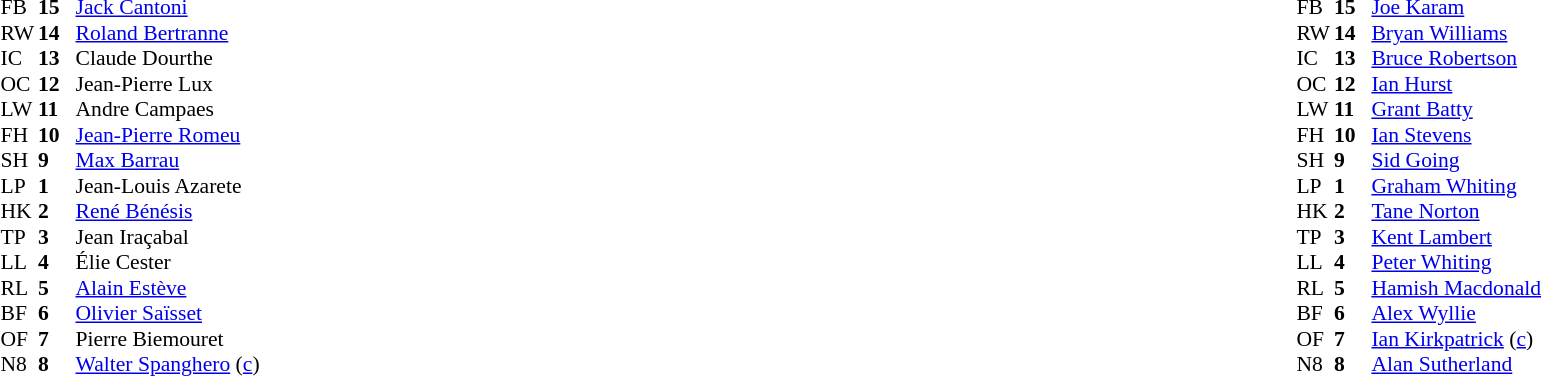<table width="100%">
<tr>
<td valign="top" width="50%"><br><table style="font-size: 90%" cellspacing="0" cellpadding="0">
<tr>
<th width="25"></th>
<th width="25"></th>
</tr>
<tr>
<td>FB</td>
<td><strong>15</strong></td>
<td><a href='#'>Jack Cantoni</a></td>
</tr>
<tr>
<td>RW</td>
<td><strong>14</strong></td>
<td><a href='#'>Roland Bertranne</a></td>
</tr>
<tr>
<td>IC</td>
<td><strong>13</strong></td>
<td>Claude Dourthe</td>
</tr>
<tr>
<td>OC</td>
<td><strong>12</strong></td>
<td>Jean-Pierre Lux</td>
</tr>
<tr>
<td>LW</td>
<td><strong>11</strong></td>
<td>Andre Campaes</td>
</tr>
<tr>
<td>FH</td>
<td><strong>10</strong></td>
<td><a href='#'>Jean-Pierre Romeu</a></td>
</tr>
<tr>
<td>SH</td>
<td><strong>9</strong></td>
<td><a href='#'>Max Barrau</a></td>
</tr>
<tr>
<td>LP</td>
<td><strong>1</strong></td>
<td>Jean-Louis Azarete</td>
</tr>
<tr>
<td>HK</td>
<td><strong>2</strong></td>
<td><a href='#'>René Bénésis</a></td>
</tr>
<tr>
<td>TP</td>
<td><strong>3</strong></td>
<td>Jean Iraçabal</td>
</tr>
<tr>
<td>LL</td>
<td><strong>4</strong></td>
<td>Élie Cester</td>
</tr>
<tr>
<td>RL</td>
<td><strong>5</strong></td>
<td><a href='#'>Alain Estève</a></td>
</tr>
<tr>
<td>BF</td>
<td><strong>6</strong></td>
<td><a href='#'>Olivier Saïsset</a></td>
</tr>
<tr>
<td>OF</td>
<td><strong>7</strong></td>
<td>Pierre Biemouret</td>
</tr>
<tr>
<td>N8</td>
<td><strong>8</strong></td>
<td><a href='#'>Walter Spanghero</a> (<a href='#'>c</a>)</td>
</tr>
</table>
</td>
<td valign="top"></td>
<td valign="top" width="50%"><br><table style="font-size: 90%" cellspacing="0" cellpadding="0" align="center">
<tr>
<th width="25"></th>
<th width="25"></th>
</tr>
<tr>
<td>FB</td>
<td><strong>15</strong></td>
<td><a href='#'>Joe Karam</a></td>
</tr>
<tr>
<td>RW</td>
<td><strong>14</strong></td>
<td><a href='#'>Bryan Williams</a></td>
</tr>
<tr>
<td>IC</td>
<td><strong>13</strong></td>
<td><a href='#'>Bruce Robertson</a></td>
</tr>
<tr>
<td>OC</td>
<td><strong>12</strong></td>
<td><a href='#'>Ian Hurst</a></td>
</tr>
<tr>
<td>LW</td>
<td><strong>11</strong></td>
<td><a href='#'>Grant Batty</a></td>
</tr>
<tr>
<td>FH</td>
<td><strong>10</strong></td>
<td><a href='#'>Ian Stevens</a></td>
</tr>
<tr>
<td>SH</td>
<td><strong>9</strong></td>
<td><a href='#'>Sid Going</a></td>
</tr>
<tr>
<td>LP</td>
<td><strong>1</strong></td>
<td><a href='#'>Graham Whiting</a></td>
</tr>
<tr>
<td>HK</td>
<td><strong>2</strong></td>
<td><a href='#'>Tane Norton</a></td>
</tr>
<tr>
<td>TP</td>
<td><strong>3</strong></td>
<td><a href='#'>Kent Lambert</a></td>
</tr>
<tr>
<td>LL</td>
<td><strong>4</strong></td>
<td><a href='#'>Peter Whiting</a></td>
</tr>
<tr>
<td>RL</td>
<td><strong>5</strong></td>
<td><a href='#'>Hamish Macdonald</a></td>
</tr>
<tr>
<td>BF</td>
<td><strong>6</strong></td>
<td><a href='#'>Alex Wyllie</a></td>
</tr>
<tr>
<td>OF</td>
<td><strong>7</strong></td>
<td><a href='#'>Ian Kirkpatrick</a> (<a href='#'>c</a>)</td>
</tr>
<tr>
<td>N8</td>
<td><strong>8</strong></td>
<td><a href='#'>Alan Sutherland</a></td>
</tr>
</table>
</td>
</tr>
</table>
